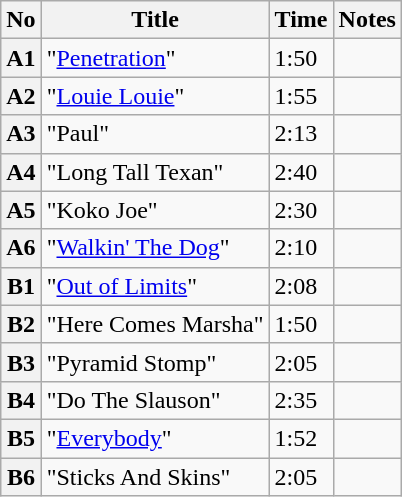<table class="wikitable plainrowheaders sortable">
<tr>
<th scope="col">No</th>
<th scope="col">Title</th>
<th scope="col">Time</th>
<th scope="col" class="unsortable">Notes</th>
</tr>
<tr>
<th scope="row">A1</th>
<td>"<a href='#'>Penetration</a>"</td>
<td>1:50</td>
<td></td>
</tr>
<tr>
<th scope="row">A2</th>
<td>"<a href='#'>Louie Louie</a>"</td>
<td>1:55</td>
<td></td>
</tr>
<tr>
<th scope="row">A3</th>
<td>"Paul"</td>
<td>2:13</td>
<td></td>
</tr>
<tr>
<th scope="row">A4</th>
<td>"Long Tall Texan"</td>
<td>2:40</td>
<td></td>
</tr>
<tr>
<th scope="row">A5</th>
<td>"Koko Joe"</td>
<td>2:30</td>
<td></td>
</tr>
<tr>
<th scope="row">A6</th>
<td>"<a href='#'>Walkin' The Dog</a>"</td>
<td>2:10</td>
<td></td>
</tr>
<tr>
<th scope="row">B1</th>
<td>"<a href='#'>Out of Limits</a>"</td>
<td>2:08</td>
<td></td>
</tr>
<tr>
<th scope="row">B2</th>
<td>"Here Comes Marsha"</td>
<td>1:50</td>
<td></td>
</tr>
<tr>
<th scope="row">B3</th>
<td>"Pyramid Stomp"</td>
<td>2:05</td>
<td></td>
</tr>
<tr>
<th scope="row">B4</th>
<td>"Do The Slauson"</td>
<td>2:35</td>
<td></td>
</tr>
<tr>
<th scope="row">B5</th>
<td>"<a href='#'>Everybody</a>"</td>
<td>1:52</td>
<td></td>
</tr>
<tr>
<th scope="row">B6</th>
<td>"Sticks And Skins"</td>
<td>2:05</td>
<td></td>
</tr>
</table>
